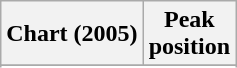<table class="wikitable sortable plainrowheaders" style="text-align:center">
<tr>
<th scope="col">Chart (2005)</th>
<th scope="col">Peak<br>position</th>
</tr>
<tr>
</tr>
<tr>
</tr>
<tr>
</tr>
<tr>
</tr>
<tr>
</tr>
<tr>
</tr>
<tr>
</tr>
<tr>
</tr>
<tr>
</tr>
<tr>
</tr>
<tr>
</tr>
<tr>
</tr>
<tr>
</tr>
<tr>
</tr>
<tr>
</tr>
<tr>
</tr>
<tr>
</tr>
<tr>
</tr>
</table>
